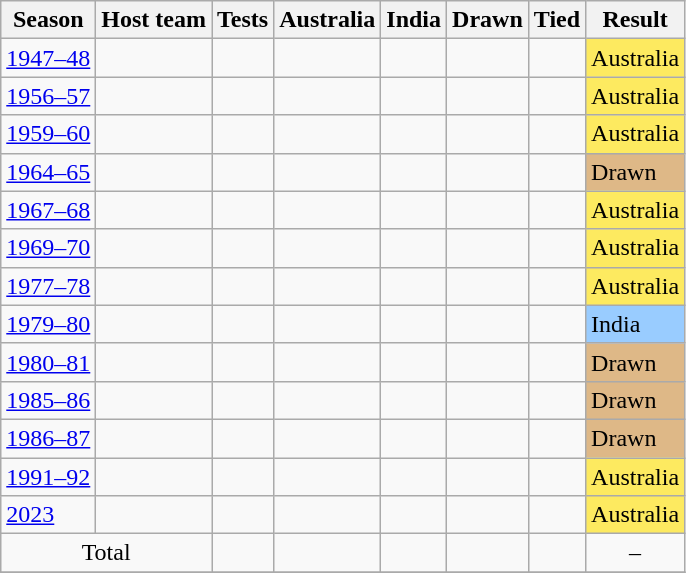<table class="wikitable sortable">
<tr>
<th scope="col">Season</th>
<th scope="col">Host team</th>
<th scope="col">Tests</th>
<th scope="col">Australia</th>
<th scope="col">India</th>
<th scope="col">Drawn</th>
<th scope="col">Tied</th>
<th scope="col" class="unsortable">Result</th>
</tr>
<tr>
<td><a href='#'>1947–48</a></td>
<td></td>
<td></td>
<td></td>
<td></td>
<td></td>
<td></td>
<td bgcolor="#fdea60">Australia</td>
</tr>
<tr>
<td><a href='#'>1956–57</a></td>
<td></td>
<td></td>
<td></td>
<td></td>
<td></td>
<td></td>
<td bgcolor="#fdea60">Australia</td>
</tr>
<tr>
<td><a href='#'>1959–60</a></td>
<td></td>
<td></td>
<td></td>
<td></td>
<td></td>
<td></td>
<td bgcolor="#fdea60">Australia</td>
</tr>
<tr>
<td><a href='#'>1964–65</a></td>
<td></td>
<td></td>
<td></td>
<td></td>
<td></td>
<td></td>
<td bgcolor="#deb887">Drawn</td>
</tr>
<tr>
<td><a href='#'>1967–68</a></td>
<td></td>
<td></td>
<td></td>
<td></td>
<td></td>
<td></td>
<td bgcolor="#fdea60">Australia</td>
</tr>
<tr>
<td><a href='#'>1969–70</a></td>
<td></td>
<td></td>
<td></td>
<td></td>
<td></td>
<td></td>
<td bgcolor="#fdea60">Australia</td>
</tr>
<tr>
<td><a href='#'>1977–78</a></td>
<td></td>
<td></td>
<td></td>
<td></td>
<td></td>
<td></td>
<td bgcolor="#fdea60">Australia</td>
</tr>
<tr>
<td><a href='#'>1979–80</a></td>
<td></td>
<td></td>
<td></td>
<td></td>
<td></td>
<td></td>
<td bgcolor="#99ccff">India</td>
</tr>
<tr>
<td><a href='#'>1980–81</a></td>
<td></td>
<td></td>
<td></td>
<td></td>
<td></td>
<td></td>
<td bgcolor="#deb887">Drawn</td>
</tr>
<tr>
<td><a href='#'>1985–86</a></td>
<td></td>
<td></td>
<td></td>
<td></td>
<td></td>
<td></td>
<td bgcolor="#deb887">Drawn</td>
</tr>
<tr>
<td><a href='#'>1986–87</a></td>
<td></td>
<td></td>
<td></td>
<td></td>
<td></td>
<td></td>
<td bgcolor="#deb887">Drawn</td>
</tr>
<tr>
<td><a href='#'>1991–92</a></td>
<td></td>
<td></td>
<td></td>
<td></td>
<td></td>
<td></td>
<td bgcolor="#fdea60">Australia</td>
</tr>
<tr>
<td><a href='#'>2023</a></td>
<td></td>
<td></td>
<td></td>
<td></td>
<td></td>
<td></td>
<td bgcolor="#fdea60">Australia</td>
</tr>
<tr>
<td colspan="2" align="center" style="bold">Total</td>
<td></td>
<td></td>
<td></td>
<td></td>
<td></td>
<td colspan="4" align="center">–</td>
</tr>
<tr>
</tr>
</table>
